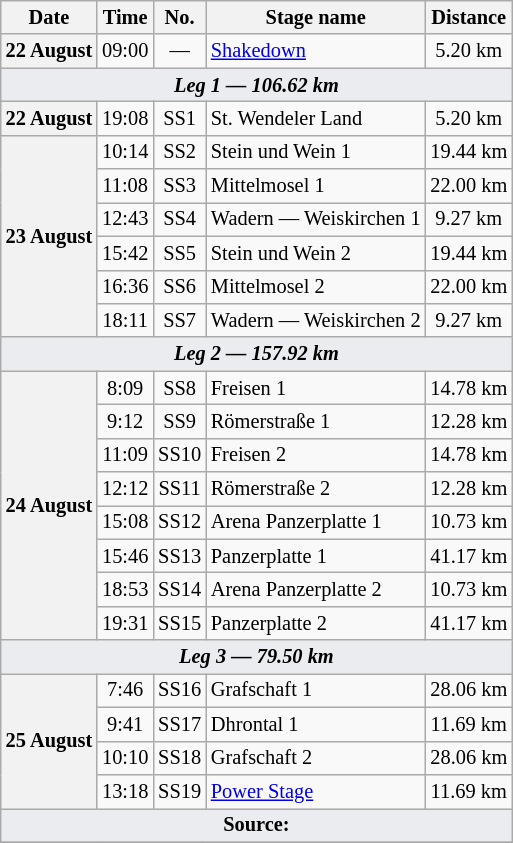<table class="wikitable" style="font-size: 85%;">
<tr>
<th>Date</th>
<th>Time</th>
<th>No.</th>
<th>Stage name</th>
<th>Distance</th>
</tr>
<tr>
<th nowrap>22 August</th>
<td align="center">09:00</td>
<td align="center">—</td>
<td nowrap><a href='#'>Shakedown</a></td>
<td align="center">5.20 km</td>
</tr>
<tr>
<td style="background-color:#EAECF0; text-align:center" colspan="5"><strong><em>Leg 1 — 106.62 km</em></strong></td>
</tr>
<tr>
<th>22 August</th>
<td align="center">19:08</td>
<td align="center">SS1</td>
<td>St. Wendeler Land</td>
<td align="center">5.20 km</td>
</tr>
<tr>
<th rowspan="6">23 August</th>
<td align="center">10:14</td>
<td align="center">SS2</td>
<td>Stein und Wein 1</td>
<td align="center">19.44 km</td>
</tr>
<tr>
<td align="center">11:08</td>
<td align="center">SS3</td>
<td>Mittelmosel 1</td>
<td align="center">22.00 km</td>
</tr>
<tr>
<td align="center">12:43</td>
<td align="center">SS4</td>
<td>Wadern — Weiskirchen 1</td>
<td align="center">9.27 km</td>
</tr>
<tr>
<td align="center">15:42</td>
<td align="center">SS5</td>
<td>Stein und Wein 2</td>
<td align="center">19.44 km</td>
</tr>
<tr>
<td align="center">16:36</td>
<td align="center">SS6</td>
<td>Mittelmosel 2</td>
<td align="center">22.00 km</td>
</tr>
<tr>
<td align="center">18:11</td>
<td align="center">SS7</td>
<td>Wadern — Weiskirchen 2</td>
<td align="center">9.27 km</td>
</tr>
<tr>
<td style="background-color:#EAECF0; text-align:center" colspan="5"><strong><em>Leg 2 — 157.92 km</em></strong></td>
</tr>
<tr>
<th rowspan="8">24 August</th>
<td align="center">8:09</td>
<td align="center">SS8</td>
<td>Freisen 1</td>
<td align="center">14.78 km</td>
</tr>
<tr>
<td align="center">9:12</td>
<td align="center">SS9</td>
<td>Römerstraße 1</td>
<td align="center">12.28 km</td>
</tr>
<tr>
<td align="center">11:09</td>
<td align="center">SS10</td>
<td>Freisen 2</td>
<td align="center">14.78 km</td>
</tr>
<tr>
<td align="center">12:12</td>
<td align="center">SS11</td>
<td>Römerstraße 2</td>
<td align="center">12.28 km</td>
</tr>
<tr>
<td align="center">15:08</td>
<td align="center">SS12</td>
<td>Arena Panzerplatte 1</td>
<td align="center">10.73 km</td>
</tr>
<tr>
<td align="center">15:46</td>
<td align="center">SS13</td>
<td>Panzerplatte 1</td>
<td align="center">41.17 km</td>
</tr>
<tr>
<td align="center">18:53</td>
<td align="center">SS14</td>
<td>Arena Panzerplatte 2</td>
<td align="center">10.73 km</td>
</tr>
<tr>
<td align="center">19:31</td>
<td align="center">SS15</td>
<td>Panzerplatte 2</td>
<td align="center">41.17 km</td>
</tr>
<tr>
<td style="background-color:#EAECF0; text-align:center" colspan="5"><strong><em>Leg 3 — 79.50 km</em></strong></td>
</tr>
<tr>
<th rowspan="4">25 August</th>
<td align="center">7:46</td>
<td align="center">SS16</td>
<td>Grafschaft 1</td>
<td align="center">28.06 km</td>
</tr>
<tr>
<td align="center">9:41</td>
<td align="center">SS17</td>
<td>Dhrontal 1</td>
<td align="center">11.69 km</td>
</tr>
<tr>
<td align="center">10:10</td>
<td align="center">SS18</td>
<td>Grafschaft 2</td>
<td align="center">28.06 km</td>
</tr>
<tr>
<td align="center">13:18</td>
<td align="center">SS19</td>
<td nowrap><a href='#'>Power Stage</a></td>
<td align="center">11.69 km</td>
</tr>
<tr>
<td style="background-color:#EAECF0; text-align:center" colspan="5"><strong>Source:</strong></td>
</tr>
<tr>
</tr>
</table>
